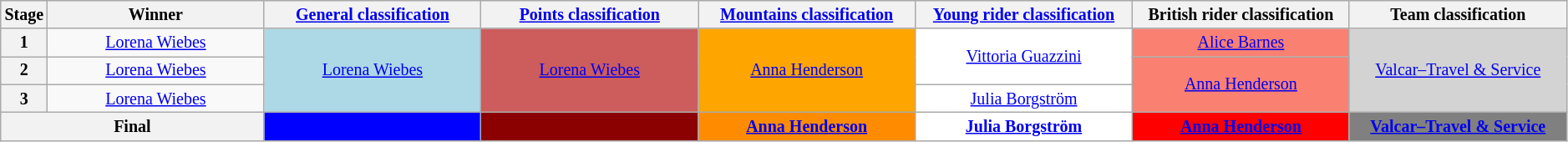<table class="wikitable" style="text-align: center; font-size:smaller;">
<tr style="background:#efefef;">
<th scope="col" style="width:2%;">Stage</th>
<th scope="col" style="width:14%;">Winner</th>
<th scope="col" style="width:14%;"><a href='#'>General classification</a><br></th>
<th scope="col" style="width:14%;"><a href='#'>Points classification</a><br></th>
<th scope="col" style="width:14%;"><a href='#'>Mountains classification</a><br></th>
<th scope="col" style="width:14%;"><a href='#'>Young rider classification</a><br></th>
<th scope="col" style="width:14%;">British rider classification<br></th>
<th scope="col" style="width:14%;">Team classification</th>
</tr>
<tr>
<th>1</th>
<td><a href='#'>Lorena Wiebes</a></td>
<td style="background:lightblue;" rowspan=3><a href='#'>Lorena Wiebes</a></td>
<td style="background:IndianRed;" rowspan=3><a href='#'>Lorena Wiebes</a></td>
<td style="background:orange;" rowspan=3><a href='#'>Anna Henderson</a></td>
<td style="background:white;" rowspan=2><a href='#'>Vittoria Guazzini</a></td>
<td style="background:Salmon;" rowspan=1><a href='#'>Alice Barnes</a></td>
<td style="background:lightgrey;" rowspan=3><a href='#'>Valcar–Travel & Service</a></td>
</tr>
<tr>
<th>2</th>
<td><a href='#'>Lorena Wiebes</a></td>
<td style="background:Salmon;" rowspan=2><a href='#'>Anna Henderson</a></td>
</tr>
<tr>
<th>3</th>
<td><a href='#'>Lorena Wiebes</a></td>
<td style="background:white;" rowspan=1><a href='#'>Julia Borgström</a></td>
</tr>
<tr>
<th colspan="2">Final</th>
<th style="background:blue;"></th>
<th style="background:DarkRed;"></th>
<th style="background:DarkOrange;"><a href='#'>Anna Henderson</a></th>
<th style="background:white;"><a href='#'>Julia Borgström</a></th>
<th style="background:red;"><a href='#'>Anna Henderson</a></th>
<th style="background:grey;"><a href='#'>Valcar–Travel & Service</a></th>
</tr>
</table>
